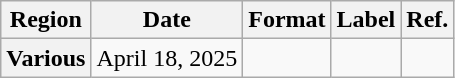<table class="wikitable plainrowheaders">
<tr>
<th scope="col">Region</th>
<th scope="col">Date</th>
<th scope="col">Format</th>
<th scope="col">Label</th>
<th scope="col">Ref.</th>
</tr>
<tr>
<th scope="row">Various</th>
<td>April 18, 2025</td>
<td></td>
<td></td>
<td></td>
</tr>
</table>
